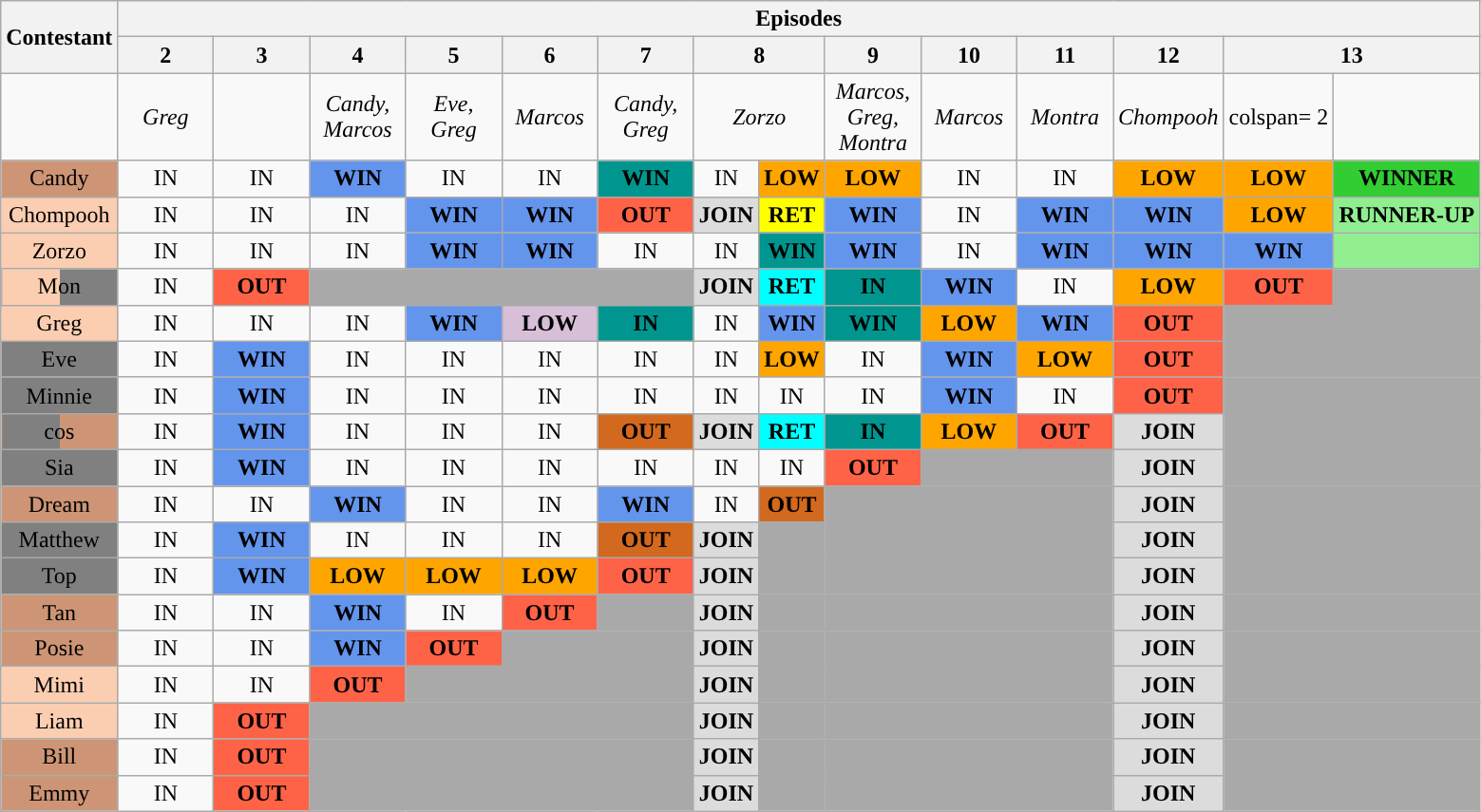<table class="wikitable" style="text-align:center;">
<tr>
<th rowspan=2>Contestant</th>
<th colspan=14>Episodes</th>
</tr>
<tr>
<th style="width:60px;">2</th>
<th style="width:60px;">3</th>
<th style="width:60px;">4</th>
<th style="width:60px;">5</th>
<th style="width:60px;">6</th>
<th style="width:60px;">7</th>
<th colspan="2">8</th>
<th style="width:60px;">9</th>
<th style="width:60px;">10</th>
<th style="width:60px;">11</th>
<th style="width:60px;">12</th>
<th colspan="2">13</th>
</tr>
<tr>
<td></td>
<td><em>Greg</em></td>
<td></td>
<td><em>Candy,<br>Marcos</em></td>
<td><em>Eve,<br>Greg</em></td>
<td><em>Marcos</em></td>
<td><em>Candy,<br>Greg</em></td>
<td colspan="2"><em>Zorzo</em></td>
<td><em>Marcos,<br>Greg,<br>Montra</em></td>
<td><em>Marcos</em></td>
<td><em>Montra</em></td>
<td><em>Chompooh</em></td>
<td>colspan= 2</td>
</tr>
<tr>
<td style="background:#CD9575;">Candy</td>
<td>IN</td>
<td>IN</td>
<td style="background:cornflowerblue;"><strong>WIN</strong></td>
<td>IN</td>
<td>IN</td>
<td style="background:#00968f"><span><strong>WIN</strong></span></td>
<td>IN</td>
<td style="background:orange;"><strong>LOW</strong></td>
<td style="background:orange;"><strong>LOW</strong></td>
<td>IN</td>
<td>IN</td>
<td style="background:orange;"><strong>LOW</strong></td>
<td style="background:orange;"><strong>LOW</strong></td>
<td style="background:limegreen;"><strong>WINNER</strong></td>
</tr>
<tr>
<td style="background:#FBCEB1;">Chompooh</td>
<td>IN</td>
<td>IN</td>
<td>IN</td>
<td style="background:cornflowerblue;"><strong>WIN</strong></td>
<td style="background:cornflowerblue;"><strong>WIN</strong></td>
<td style="background:tomato;"><strong>OUT</strong></td>
<td style="background:Gainsboro;"><strong>JOIN</strong></td>
<td style="background:yellow;"><strong> RET</strong></td>
<td style="background:cornflowerblue;"><strong>WIN</strong></td>
<td>IN</td>
<td style="background:cornflowerblue;"><strong>WIN</strong></td>
<td style="background:cornflowerblue;"><strong>WIN</strong></td>
<td style="background:orange;"><strong>LOW</strong></td>
<td style="background:lightgreen;"><strong>RUNNER-UP</strong></td>
</tr>
<tr>
<td style="background:#FBCEB1;">Zorzo</td>
<td>IN</td>
<td>IN</td>
<td>IN</td>
<td style="background:cornflowerblue;"><strong>WIN</strong></td>
<td style="background:cornflowerblue;"><strong>WIN</strong></td>
<td>IN</td>
<td>IN</td>
<td style="background:#00968f"><span><strong>WIN</strong></span></td>
<td style="background:cornflowerblue;"><strong>WIN</strong></td>
<td>IN</td>
<td style="background:cornflowerblue;"><strong>WIN</strong></td>
<td style="background:cornflowerblue;"><strong>WIN</strong></td>
<td style="background:cornflowerblue;"><strong>WIN</strong></td>
<td style="background:lightgreen;"></td>
</tr>
<tr>
<td style="background:linear-gradient(to right, #FBCEB1 50%, grey 50%);">Mon</td>
<td>IN</td>
<td style="background:tomato;"><strong>OUT</strong></td>
<td colspan=4 style="background:darkgray;"></td>
<td style="background:Gainsboro;"><strong>JOIN</strong></td>
<td style="background:cyan;"><strong> RET</strong></td>
<td style="background:#00968f"><span><strong>IN</strong></span></td>
<td style="background:cornflowerblue;"><strong>WIN</strong></td>
<td>IN</td>
<td style="background:orange;"><strong>LOW</strong></td>
<td style="background:tomato;"><strong>OUT</strong></td>
<td colspan=7 style="background:darkgray;"></td>
</tr>
<tr>
<td style="background:#FBCEB1;">Greg</td>
<td>IN</td>
<td>IN</td>
<td>IN</td>
<td style="background:cornflowerblue;"><strong>WIN</strong></td>
<td style="background:thistle;"><strong>LOW</strong></td>
<td style="background:#00968f"><span><strong>IN</strong></span></td>
<td>IN</td>
<td style="background:cornflowerblue;"><strong>WIN</strong></td>
<td style="background:#00968f"><span><strong>WIN</strong></span></td>
<td style="background:orange;"><strong>LOW</strong></td>
<td style="background:cornflowerblue;"><strong>WIN</strong></td>
<td style="background:tomato;"><strong>OUT</strong></td>
<td colspan=7 style="background:darkgray;"></td>
</tr>
<tr>
<td style="background:grey;"><span>Eve</span></td>
<td>IN</td>
<td style="background:cornflowerblue;"><strong>WIN</strong></td>
<td>IN</td>
<td>IN</td>
<td>IN</td>
<td>IN</td>
<td>IN</td>
<td style="background:orange;"><strong>LOW</strong></td>
<td>IN</td>
<td style="background:cornflowerblue;"><strong>WIN</strong></td>
<td style="background:orange;"><strong>LOW</strong></td>
<td style="background:tomato;"><strong>OUT</strong></td>
<td colspan=7 style="background:darkgray;"></td>
</tr>
<tr>
<td style="background:grey;"><span>Minnie</span></td>
<td>IN</td>
<td style="background:cornflowerblue;"><strong>WIN</strong></td>
<td>IN</td>
<td>IN</td>
<td>IN</td>
<td>IN</td>
<td>IN</td>
<td>IN</td>
<td>IN</td>
<td style="background:cornflowerblue;"><strong>WIN</strong></td>
<td>IN</td>
<td style="background:tomato;"><strong>OUT</strong></td>
<td colspan=7 style="background:darkgray;"></td>
</tr>
<tr>
<td style="background:linear-gradient(to right, grey 50%, #CD9575 50%);">cos</td>
<td>IN</td>
<td style="background:cornflowerblue;"><strong>WIN</strong></td>
<td>IN</td>
<td>IN</td>
<td>IN</td>
<td style="background:chocolate;"><strong>OUT</strong></td>
<td style="background:Gainsboro;"><strong>JOIN</strong></td>
<td style="background:cyan;"><strong> RET</strong></td>
<td style="background:#00968f"><span><strong>IN</strong></span></td>
<td style="background:orange;"><strong>LOW</strong></td>
<td style="background:tomato;"><strong>OUT</strong></td>
<td style="background:Gainsboro;"><strong>JOIN</strong></td>
<td colspan="2" style="background:darkgrey;"></td>
</tr>
<tr>
<td style="background:grey;"><span>Sia</span></td>
<td>IN</td>
<td style="background:cornflowerblue;"><strong>WIN</strong></td>
<td>IN</td>
<td>IN</td>
<td>IN</td>
<td>IN</td>
<td>IN</td>
<td>IN</td>
<td style="background:tomato;"><strong>OUT</strong></td>
<td colspan=2 style="background:darkgray;"></td>
<td style="background:Gainsboro;"><strong>JOIN</strong></td>
<td colspan="2" style="background:darkgrey;"></td>
</tr>
<tr>
<td style="background:#CD9575;">Dream</td>
<td>IN</td>
<td>IN</td>
<td style="background:cornflowerblue;"><strong>WIN</strong></td>
<td>IN</td>
<td>IN</td>
<td style="background:cornflowerblue;"><strong>WIN</strong></td>
<td>IN</td>
<td style="background:chocolate;"><strong>OUT</strong></td>
<td colspan=3 style="background:darkgray;"></td>
<td style="background:Gainsboro;"><strong>JOIN</strong></td>
<td colspan="2" style="background:darkgrey;"></td>
</tr>
<tr>
<td style="background:grey;"><span>Matthew</span></td>
<td>IN</td>
<td style="background:cornflowerblue;"><strong>WIN</strong></td>
<td>IN</td>
<td>IN</td>
<td>IN</td>
<td style="background:chocolate;"><strong>OUT</strong></td>
<td style="background:Gainsboro;"><strong>JOIN</strong></td>
<td style="background:darkgray;"></td>
<td colspan=3 style="background:darkgray;"></td>
<td style="background:Gainsboro;"><strong>JOIN</strong></td>
<td colspan="2" style="background:darkgrey;"></td>
</tr>
<tr>
<td style="background:grey;"><span>Top</span></td>
<td>IN</td>
<td style="background:cornflowerblue;"><strong>WIN</strong></td>
<td style="background:orange;"><strong>LOW</strong></td>
<td style="background:orange;"><strong>LOW</strong></td>
<td style="background:orange;"><strong>LOW</strong></td>
<td style="background:tomato;"><strong>OUT</strong></td>
<td style="background:Gainsboro;"><strong>JOIN</strong></td>
<td style="background:darkgray;"></td>
<td colspan=3 style="background:darkgray;"></td>
<td style="background:Gainsboro;"><strong>JOIN</strong></td>
<td colspan="2" style="background:darkgrey;"></td>
</tr>
<tr>
<td style="background:#CD9575;">Tan</td>
<td>IN</td>
<td>IN</td>
<td style="background:cornflowerblue;"><strong>WIN</strong></td>
<td>IN</td>
<td style="background:tomato;"><strong>OUT</strong></td>
<td style="background:darkgray;"></td>
<td style="background:Gainsboro;"><strong>JOIN</strong></td>
<td style="background:darkgray;"></td>
<td colspan=3 style="background:darkgray;"></td>
<td style="background:Gainsboro;"><strong>JOIN</strong></td>
<td colspan="2" style="background:darkgrey;"></td>
</tr>
<tr>
<td style="background:#CD9575;">Posie</td>
<td>IN</td>
<td>IN</td>
<td style="background:cornflowerblue;"><strong>WIN</strong></td>
<td style="background:tomato;"><strong>OUT</strong></td>
<td colspan=2 style="background:darkgray;"></td>
<td style="background:Gainsboro;"><strong>JOIN</strong></td>
<td style="background:darkgray;"></td>
<td colspan=3 style="background:darkgray;"></td>
<td style="background:Gainsboro;"><strong>JOIN</strong></td>
<td colspan="2" style="background:darkgrey;"></td>
</tr>
<tr>
<td style="background:#FBCEB1;">Mimi</td>
<td>IN</td>
<td>IN</td>
<td style="background:tomato;"><strong>OUT</strong></td>
<td colspan=3 style="background:darkgray;"></td>
<td style="background:Gainsboro;"><strong>JOIN</strong></td>
<td style="background:darkgray;"></td>
<td colspan=3 style="background:darkgray;"></td>
<td style="background:Gainsboro;"><strong>JOIN</strong></td>
<td colspan="2" style="background:darkgrey;"></td>
</tr>
<tr>
<td style="background:#FBCEB1;">Liam</td>
<td>IN</td>
<td style="background:tomato;"><strong>OUT</strong></td>
<td colspan=4 style="background:darkgray;"></td>
<td style="background:Gainsboro;"><strong>JOIN</strong></td>
<td style="background:darkgray;"></td>
<td colspan=3 style="background:darkgray;"></td>
<td style="background:Gainsboro;"><strong>JOIN</strong></td>
<td colspan="2" style="background:darkgrey;"></td>
</tr>
<tr>
<td style="background:#CD9575;">Bill</td>
<td>IN</td>
<td style="background:tomato;"><strong>OUT</strong></td>
<td colspan=4 style="background:darkgray;"></td>
<td style="background:Gainsboro;"><strong>JOIN</strong></td>
<td style="background:darkgray;"></td>
<td colspan=3 style="background:darkgray;"></td>
<td style="background:Gainsboro;"><strong>JOIN</strong></td>
<td colspan="2" style="background:darkgrey;"></td>
</tr>
<tr>
<td style="background:#CD9575;">Emmy</td>
<td>IN</td>
<td style="background:tomato;"><strong>OUT</strong></td>
<td colspan=4 style="background:darkgray;"></td>
<td style="background:Gainsboro;"><strong>JOIN</strong></td>
<td style="background:darkgray;"></td>
<td colspan=3 style="background:darkgray;"></td>
<td style="background:Gainsboro;"><strong>JOIN</strong></td>
<td colspan="2" style="background:darkgrey;"></td>
</tr>
</table>
